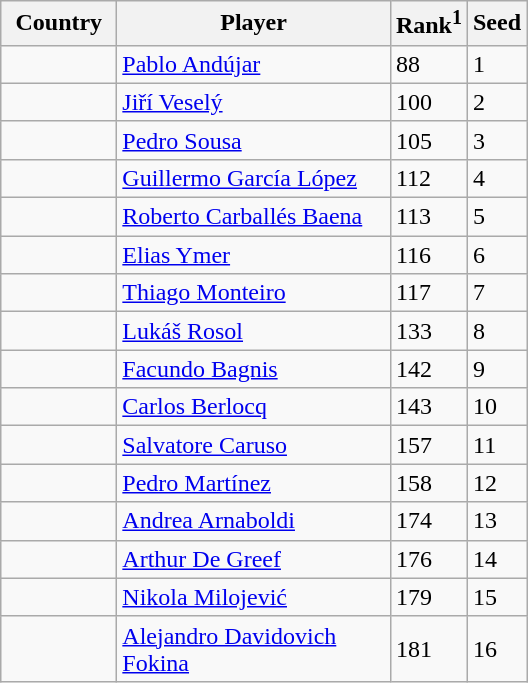<table class="sortable wikitable">
<tr>
<th width="70">Country</th>
<th width="175">Player</th>
<th>Rank<sup>1</sup></th>
<th>Seed</th>
</tr>
<tr>
<td></td>
<td><a href='#'>Pablo Andújar</a></td>
<td>88</td>
<td>1</td>
</tr>
<tr>
<td></td>
<td><a href='#'>Jiří Veselý</a></td>
<td>100</td>
<td>2</td>
</tr>
<tr>
<td></td>
<td><a href='#'>Pedro Sousa</a></td>
<td>105</td>
<td>3</td>
</tr>
<tr>
<td></td>
<td><a href='#'>Guillermo García López</a></td>
<td>112</td>
<td>4</td>
</tr>
<tr>
<td></td>
<td><a href='#'>Roberto Carballés Baena</a></td>
<td>113</td>
<td>5</td>
</tr>
<tr>
<td></td>
<td><a href='#'>Elias Ymer</a></td>
<td>116</td>
<td>6</td>
</tr>
<tr>
<td></td>
<td><a href='#'>Thiago Monteiro</a></td>
<td>117</td>
<td>7</td>
</tr>
<tr>
<td></td>
<td><a href='#'>Lukáš Rosol</a></td>
<td>133</td>
<td>8</td>
</tr>
<tr>
<td></td>
<td><a href='#'>Facundo Bagnis</a></td>
<td>142</td>
<td>9</td>
</tr>
<tr>
<td></td>
<td><a href='#'>Carlos Berlocq</a></td>
<td>143</td>
<td>10</td>
</tr>
<tr>
<td></td>
<td><a href='#'>Salvatore Caruso</a></td>
<td>157</td>
<td>11</td>
</tr>
<tr>
<td></td>
<td><a href='#'>Pedro Martínez</a></td>
<td>158</td>
<td>12</td>
</tr>
<tr>
<td></td>
<td><a href='#'>Andrea Arnaboldi</a></td>
<td>174</td>
<td>13</td>
</tr>
<tr>
<td></td>
<td><a href='#'>Arthur De Greef</a></td>
<td>176</td>
<td>14</td>
</tr>
<tr>
<td></td>
<td><a href='#'>Nikola Milojević</a></td>
<td>179</td>
<td>15</td>
</tr>
<tr>
<td></td>
<td><a href='#'>Alejandro Davidovich Fokina</a></td>
<td>181</td>
<td>16</td>
</tr>
</table>
